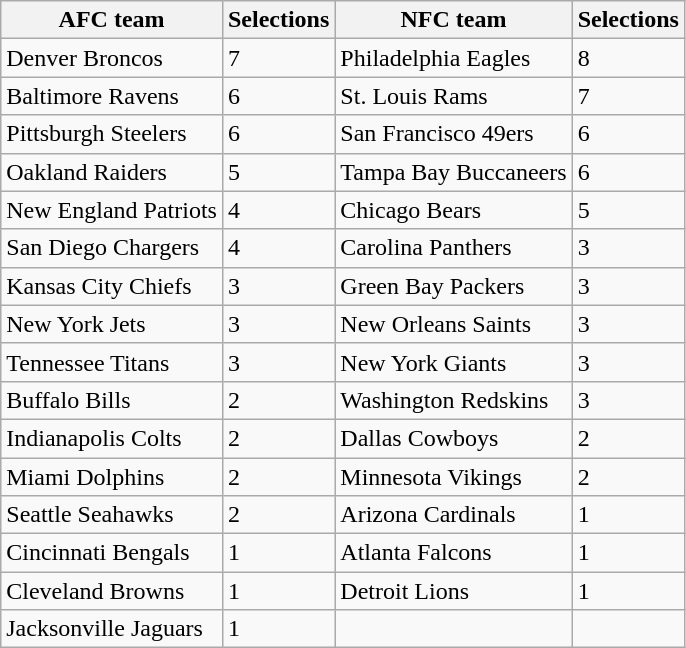<table class="wikitable sortable">
<tr>
<th>AFC team</th>
<th>Selections</th>
<th>NFC team</th>
<th>Selections</th>
</tr>
<tr>
<td>Denver Broncos</td>
<td>7</td>
<td>Philadelphia Eagles</td>
<td>8</td>
</tr>
<tr>
<td>Baltimore Ravens</td>
<td>6</td>
<td>St. Louis Rams</td>
<td>7</td>
</tr>
<tr>
<td>Pittsburgh Steelers</td>
<td>6</td>
<td>San Francisco 49ers</td>
<td>6</td>
</tr>
<tr>
<td>Oakland Raiders</td>
<td>5</td>
<td>Tampa Bay Buccaneers</td>
<td>6</td>
</tr>
<tr>
<td>New England Patriots</td>
<td>4</td>
<td>Chicago Bears</td>
<td>5</td>
</tr>
<tr>
<td>San Diego Chargers</td>
<td>4</td>
<td>Carolina Panthers</td>
<td>3</td>
</tr>
<tr>
<td>Kansas City Chiefs</td>
<td>3</td>
<td>Green Bay Packers</td>
<td>3</td>
</tr>
<tr>
<td>New York Jets</td>
<td>3</td>
<td>New Orleans Saints</td>
<td>3</td>
</tr>
<tr>
<td>Tennessee Titans</td>
<td>3</td>
<td>New York Giants</td>
<td>3</td>
</tr>
<tr>
<td>Buffalo Bills</td>
<td>2</td>
<td>Washington Redskins</td>
<td>3</td>
</tr>
<tr>
<td>Indianapolis Colts</td>
<td>2</td>
<td>Dallas Cowboys</td>
<td>2</td>
</tr>
<tr>
<td>Miami Dolphins</td>
<td>2</td>
<td>Minnesota Vikings</td>
<td>2</td>
</tr>
<tr>
<td>Seattle Seahawks</td>
<td>2</td>
<td>Arizona Cardinals</td>
<td>1</td>
</tr>
<tr>
<td>Cincinnati Bengals</td>
<td>1</td>
<td>Atlanta Falcons</td>
<td>1</td>
</tr>
<tr>
<td>Cleveland Browns</td>
<td>1</td>
<td>Detroit Lions</td>
<td>1</td>
</tr>
<tr>
<td>Jacksonville Jaguars</td>
<td>1</td>
<td></td>
<td></td>
</tr>
</table>
